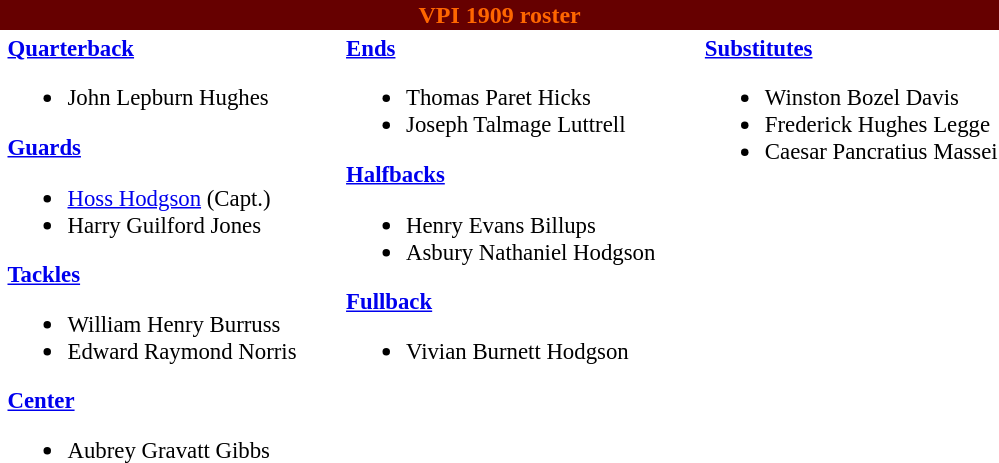<table class="toccolours" style="text-align: left;">
<tr>
<th colspan="9" style="background:#660000;color:#FF6600;text-align:center;"><span><strong>VPI 1909 roster</strong></span></th>
</tr>
<tr>
<td></td>
<td style="font-size:95%; vertical-align:top;"><strong><a href='#'>Quarterback</a></strong><br><ul><li>John Lepburn Hughes</li></ul><strong><a href='#'>Guards</a></strong><ul><li><a href='#'>Hoss Hodgson</a> (Capt.)</li><li>Harry Guilford Jones</li></ul><strong><a href='#'>Tackles</a></strong><ul><li>William Henry Burruss</li><li>Edward Raymond Norris</li></ul><strong><a href='#'>Center</a></strong><ul><li>Aubrey Gravatt Gibbs</li></ul></td>
<td style="width: 25px;"></td>
<td style="font-size:95%; vertical-align:top;"><strong><a href='#'>Ends</a></strong><br><ul><li>Thomas Paret Hicks</li><li>Joseph Talmage Luttrell</li></ul><strong><a href='#'>Halfbacks</a></strong><ul><li>Henry Evans Billups</li><li>Asbury Nathaniel Hodgson</li></ul><strong><a href='#'>Fullback</a></strong><ul><li>Vivian Burnett Hodgson</li></ul></td>
<td style="width: 25px;"></td>
<td style="font-size:95%; vertical-align:top;"><strong><a href='#'>Substitutes</a></strong><br><ul><li>Winston Bozel Davis</li><li>Frederick Hughes Legge</li><li>Caesar Pancratius Massei</li></ul></td>
</tr>
</table>
